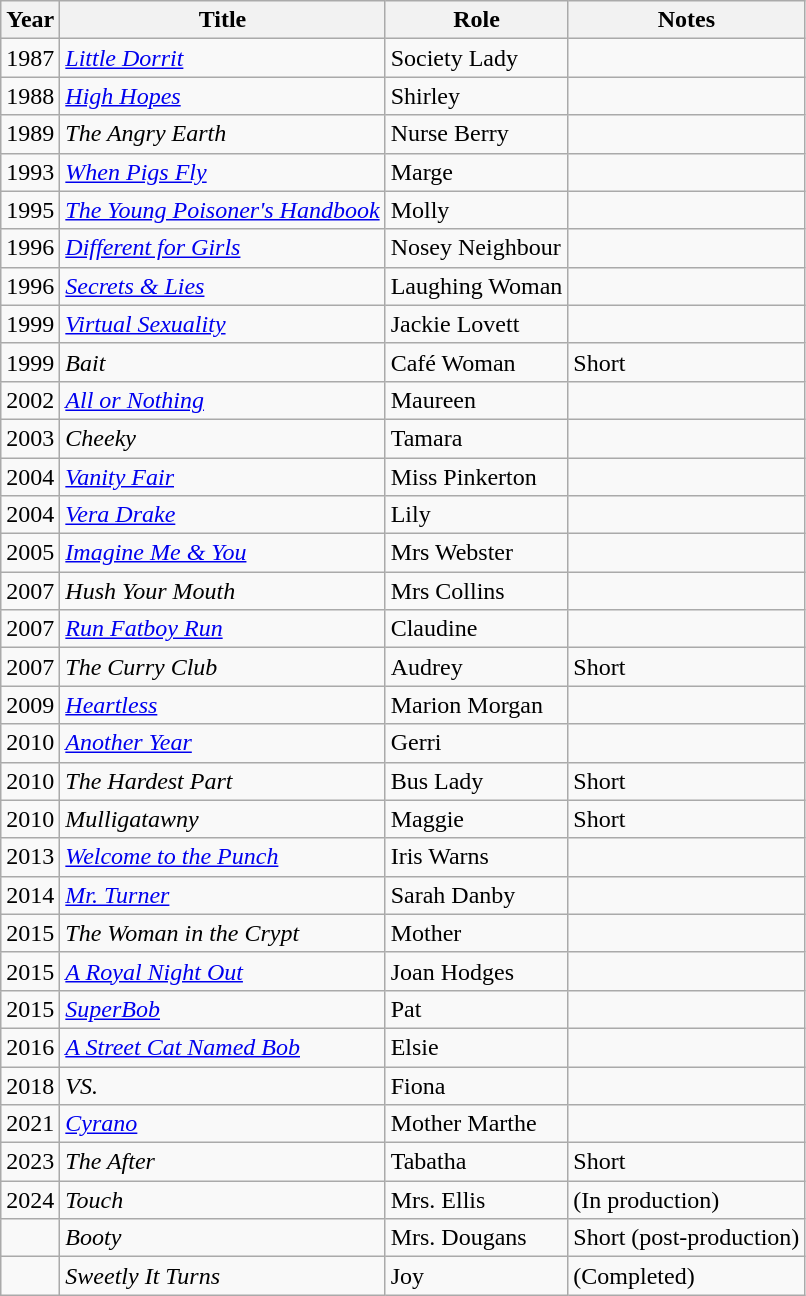<table class="wikitable">
<tr>
<th>Year</th>
<th>Title</th>
<th>Role</th>
<th>Notes</th>
</tr>
<tr>
<td>1987</td>
<td><em><a href='#'>Little Dorrit</a></em></td>
<td>Society Lady</td>
<td></td>
</tr>
<tr>
<td>1988</td>
<td><em><a href='#'>High Hopes</a></em></td>
<td>Shirley</td>
<td></td>
</tr>
<tr>
<td>1989</td>
<td><em>The Angry Earth</em></td>
<td>Nurse Berry</td>
<td></td>
</tr>
<tr>
<td>1993</td>
<td><em><a href='#'>When Pigs Fly</a></em></td>
<td>Marge</td>
<td></td>
</tr>
<tr>
<td>1995</td>
<td><em><a href='#'>The Young Poisoner's Handbook</a></em></td>
<td>Molly</td>
<td></td>
</tr>
<tr>
<td>1996</td>
<td><em><a href='#'>Different for Girls</a></em></td>
<td>Nosey Neighbour</td>
<td></td>
</tr>
<tr>
<td>1996</td>
<td><em><a href='#'>Secrets & Lies</a></em></td>
<td>Laughing Woman</td>
<td></td>
</tr>
<tr>
<td>1999</td>
<td><em><a href='#'>Virtual Sexuality</a></em></td>
<td>Jackie Lovett</td>
<td></td>
</tr>
<tr>
<td>1999</td>
<td><em>Bait</em></td>
<td>Café Woman</td>
<td>Short</td>
</tr>
<tr>
<td>2002</td>
<td><em><a href='#'>All or Nothing</a></em></td>
<td>Maureen</td>
<td></td>
</tr>
<tr>
<td>2003</td>
<td><em>Cheeky</em></td>
<td>Tamara</td>
<td></td>
</tr>
<tr>
<td>2004</td>
<td><em><a href='#'>Vanity Fair</a></em></td>
<td>Miss Pinkerton</td>
<td></td>
</tr>
<tr>
<td>2004</td>
<td><em><a href='#'>Vera Drake</a></em></td>
<td>Lily</td>
<td></td>
</tr>
<tr>
<td>2005</td>
<td><em><a href='#'>Imagine Me & You</a></em></td>
<td>Mrs Webster</td>
<td></td>
</tr>
<tr>
<td>2007</td>
<td><em>Hush Your Mouth</em></td>
<td>Mrs Collins</td>
<td></td>
</tr>
<tr>
<td>2007</td>
<td><em><a href='#'>Run Fatboy Run</a></em></td>
<td>Claudine</td>
<td></td>
</tr>
<tr>
<td>2007</td>
<td><em>The Curry Club</em></td>
<td>Audrey</td>
<td>Short</td>
</tr>
<tr>
<td>2009</td>
<td><em><a href='#'>Heartless</a></em></td>
<td>Marion Morgan</td>
<td></td>
</tr>
<tr>
<td>2010</td>
<td><em><a href='#'>Another Year</a></em></td>
<td>Gerri</td>
<td></td>
</tr>
<tr>
<td>2010</td>
<td><em>The Hardest Part</em></td>
<td>Bus Lady</td>
<td>Short</td>
</tr>
<tr>
<td>2010</td>
<td><em>Mulligatawny</em></td>
<td>Maggie</td>
<td>Short</td>
</tr>
<tr>
<td>2013</td>
<td><em><a href='#'>Welcome to the Punch</a></em></td>
<td>Iris Warns</td>
<td></td>
</tr>
<tr>
<td>2014</td>
<td><em><a href='#'>Mr. Turner</a></em></td>
<td>Sarah Danby</td>
<td></td>
</tr>
<tr>
<td>2015</td>
<td><em>The Woman in the Crypt</em></td>
<td>Mother</td>
<td></td>
</tr>
<tr>
<td>2015</td>
<td><em><a href='#'>A Royal Night Out</a></em></td>
<td>Joan Hodges</td>
<td></td>
</tr>
<tr>
<td>2015</td>
<td><em><a href='#'>SuperBob</a></em></td>
<td>Pat</td>
<td></td>
</tr>
<tr>
<td>2016</td>
<td><em><a href='#'>A Street Cat Named Bob</a></em></td>
<td>Elsie</td>
<td></td>
</tr>
<tr>
<td>2018</td>
<td><em>VS.</em></td>
<td>Fiona</td>
<td></td>
</tr>
<tr>
<td>2021</td>
<td><em><a href='#'>Cyrano</a></em></td>
<td>Mother Marthe</td>
<td></td>
</tr>
<tr>
<td>2023</td>
<td><em>The After</em></td>
<td>Tabatha</td>
<td>Short</td>
</tr>
<tr>
<td>2024</td>
<td><em>Touch</em></td>
<td>Mrs. Ellis</td>
<td>(In production)</td>
</tr>
<tr>
<td></td>
<td><em>Booty</em></td>
<td>Mrs. Dougans</td>
<td>Short (post-production)</td>
</tr>
<tr>
<td></td>
<td><em>Sweetly It Turns</em></td>
<td>Joy</td>
<td>(Completed)</td>
</tr>
</table>
